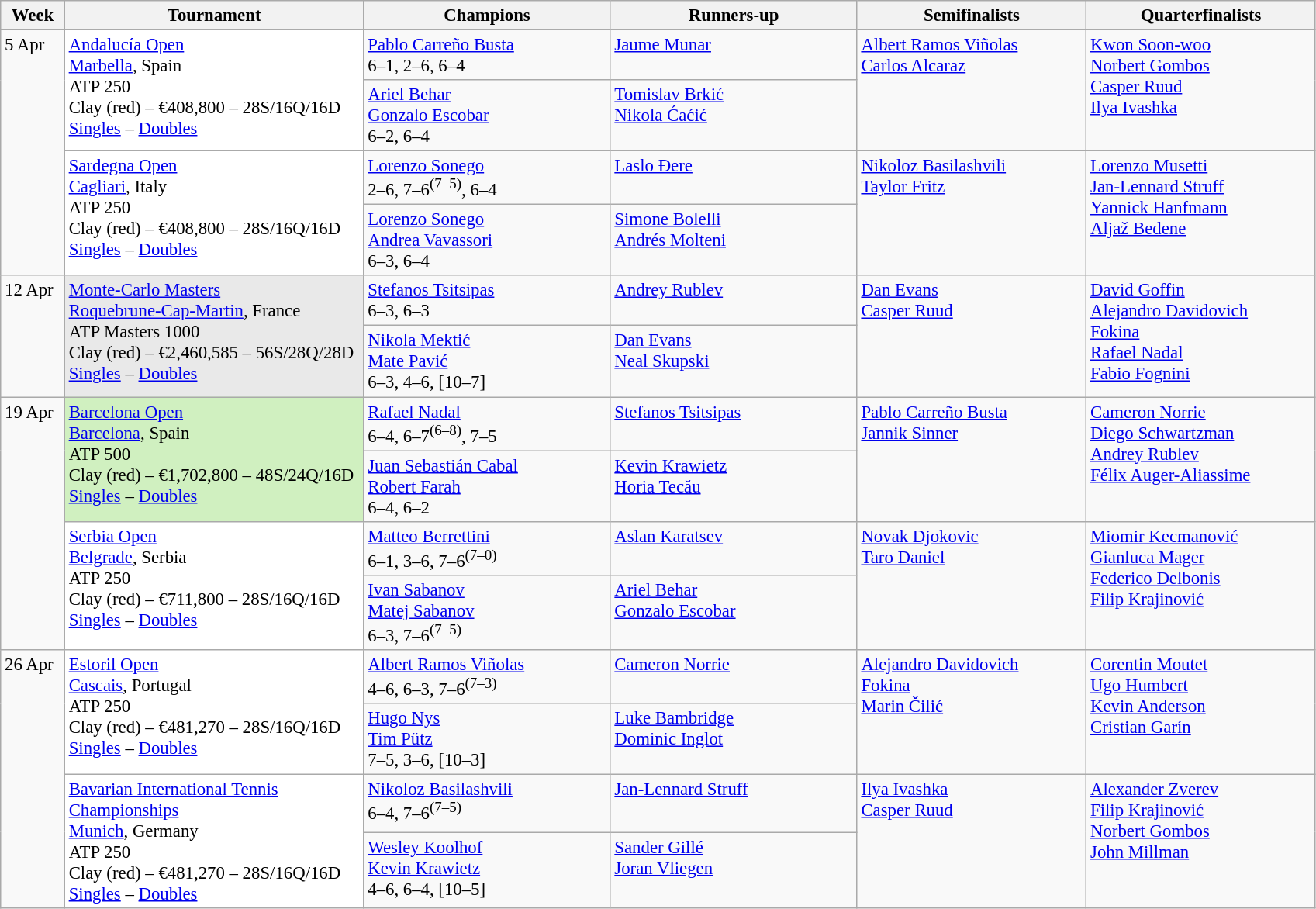<table class=wikitable style=font-size:95%>
<tr>
<th style="width:48px;">Week</th>
<th style="width:250px;">Tournament</th>
<th style="width:205px;">Champions</th>
<th style="width:205px;">Runners-up</th>
<th style="width:190px;">Semifinalists</th>
<th style="width:190px;">Quarterfinalists</th>
</tr>
<tr valign=top>
<td rowspan=4>5 Apr</td>
<td style="background:#fff;" rowspan=2><a href='#'>Andalucía Open</a><br> <a href='#'>Marbella</a>, Spain<br>ATP 250<br>Clay (red) – €408,800 – 28S/16Q/16D <br> <a href='#'>Singles</a> – <a href='#'>Doubles</a></td>
<td> <a href='#'>Pablo Carreño Busta</a><br> 6–1, 2–6, 6–4</td>
<td> <a href='#'>Jaume Munar</a></td>
<td rowspan=2> <a href='#'>Albert Ramos Viñolas</a> <br>  <a href='#'>Carlos Alcaraz</a></td>
<td rowspan=2> <a href='#'>Kwon Soon-woo</a><br>  <a href='#'>Norbert Gombos</a> <br>  <a href='#'>Casper Ruud</a><br>  <a href='#'>Ilya Ivashka</a></td>
</tr>
<tr valign=top>
<td> <a href='#'>Ariel Behar</a> <br>  <a href='#'>Gonzalo Escobar</a> <br> 6–2, 6–4</td>
<td> <a href='#'>Tomislav Brkić</a> <br>  <a href='#'>Nikola Ćaćić</a></td>
</tr>
<tr valign=top>
<td style=background:#fff rowspan=2><a href='#'>Sardegna Open</a><br> <a href='#'>Cagliari</a>, Italy<br>ATP 250<br>Clay (red) – €408,800 – 28S/16Q/16D <br> <a href='#'>Singles</a> – <a href='#'>Doubles</a></td>
<td> <a href='#'>Lorenzo Sonego</a> <br> 2–6, 7–6<sup>(7–5)</sup>, 6–4</td>
<td> <a href='#'>Laslo Đere</a></td>
<td rowspan=2> <a href='#'>Nikoloz Basilashvili</a> <br>  <a href='#'>Taylor Fritz</a></td>
<td rowspan=2> <a href='#'>Lorenzo Musetti</a> <br>  <a href='#'>Jan-Lennard Struff</a><br>  <a href='#'>Yannick Hanfmann</a> <br>  <a href='#'>Aljaž Bedene</a></td>
</tr>
<tr valign=top>
<td> <a href='#'>Lorenzo Sonego</a> <br>  <a href='#'>Andrea Vavassori</a> <br> 6–3, 6–4</td>
<td> <a href='#'>Simone Bolelli</a> <br>  <a href='#'>Andrés Molteni</a></td>
</tr>
<tr valign=top>
<td rowspan=2>12 Apr</td>
<td style=background:#E9E9E9 rowspan=2><a href='#'>Monte-Carlo Masters</a><br> <a href='#'>Roquebrune-Cap-Martin</a>, France<br>ATP Masters 1000<br>Clay (red) – €2,460,585 – 56S/28Q/28D <br> <a href='#'>Singles</a> – <a href='#'>Doubles</a></td>
<td> <a href='#'>Stefanos Tsitsipas</a>  <br> 6–3, 6–3</td>
<td> <a href='#'>Andrey Rublev</a></td>
<td rowspan=2> <a href='#'>Dan Evans</a> <br>  <a href='#'>Casper Ruud</a></td>
<td rowspan=2> <a href='#'>David Goffin</a> <br>  <a href='#'>Alejandro Davidovich <br>Fokina</a> <br>  <a href='#'>Rafael Nadal</a> <br>  <a href='#'>Fabio Fognini</a></td>
</tr>
<tr valign=top>
<td> <a href='#'>Nikola Mektić</a> <br>  <a href='#'>Mate Pavić</a> <br> 6–3, 4–6, [10–7]</td>
<td> <a href='#'>Dan Evans</a> <br>  <a href='#'>Neal Skupski</a></td>
</tr>
<tr valign=top>
<td rowspan=4>19 Apr</td>
<td style=background:#d0f0c0 rowspan=2><a href='#'>Barcelona Open</a><br> <a href='#'>Barcelona</a>, Spain<br>ATP 500<br>Clay (red) – €1,702,800 – 48S/24Q/16D <br> <a href='#'>Singles</a> – <a href='#'>Doubles</a></td>
<td> <a href='#'>Rafael Nadal</a> <br> 6–4, 6–7<sup>(6–8)</sup>, 7–5</td>
<td> <a href='#'>Stefanos Tsitsipas</a></td>
<td rowspan=2> <a href='#'>Pablo Carreño Busta</a>   <br>  <a href='#'>Jannik Sinner</a></td>
<td rowspan=2> <a href='#'>Cameron Norrie</a> <br> <a href='#'>Diego Schwartzman</a> <br>  <a href='#'>Andrey Rublev</a> <br>  <a href='#'>Félix Auger-Aliassime</a></td>
</tr>
<tr valign=top>
<td> <a href='#'>Juan Sebastián Cabal</a> <br>  <a href='#'>Robert Farah</a> <br> 6–4, 6–2</td>
<td> <a href='#'>Kevin Krawietz</a>  <br> <a href='#'>Horia Tecău</a></td>
</tr>
<tr valign=top>
<td style="background:#fff;" rowspan=2><a href='#'>Serbia Open</a><br> <a href='#'>Belgrade</a>, Serbia<br>ATP 250<br>Clay (red) – €711,800 – 28S/16Q/16D <br> <a href='#'>Singles</a> – <a href='#'>Doubles</a></td>
<td> <a href='#'>Matteo Berrettini</a> <br> 6–1, 3–6, 7–6<sup>(7–0)</sup></td>
<td> <a href='#'>Aslan Karatsev</a></td>
<td rowspan=2> <a href='#'>Novak Djokovic</a> <br>  <a href='#'>Taro Daniel</a></td>
<td rowspan=2> <a href='#'>Miomir Kecmanović</a> <br>  <a href='#'>Gianluca Mager</a> <br>  <a href='#'>Federico Delbonis</a> <br>  <a href='#'>Filip Krajinović</a></td>
</tr>
<tr valign=top>
<td> <a href='#'>Ivan Sabanov</a> <br>  <a href='#'>Matej Sabanov</a><br>6–3, 7–6<sup>(7–5)</sup></td>
<td> <a href='#'>Ariel Behar</a> <br>  <a href='#'>Gonzalo Escobar</a></td>
</tr>
<tr valign=top>
<td rowspan=4>26 Apr</td>
<td style="background:#fff;" rowspan=2><a href='#'>Estoril Open</a><br> <a href='#'>Cascais</a>, Portugal<br>ATP 250<br>Clay (red) – €481,270 – 28S/16Q/16D <br> <a href='#'>Singles</a> – <a href='#'>Doubles</a></td>
<td> <a href='#'>Albert Ramos Viñolas</a> <br> 4–6, 6–3, 7–6<sup>(7–3)</sup></td>
<td> <a href='#'>Cameron Norrie</a></td>
<td rowspan=2> <a href='#'>Alejandro Davidovich <br>Fokina</a> <br>  <a href='#'>Marin Čilić</a></td>
<td rowspan="2"> <a href='#'>Corentin Moutet</a> <br> <a href='#'>Ugo Humbert</a> <br>  <a href='#'>Kevin Anderson</a> <br>  <a href='#'>Cristian Garín</a></td>
</tr>
<tr valign=top>
<td> <a href='#'>Hugo Nys</a> <br>   <a href='#'>Tim Pütz</a><br>7–5, 3–6, [10–3]</td>
<td> <a href='#'>Luke Bambridge</a> <br>  <a href='#'>Dominic Inglot</a></td>
</tr>
<tr valign=top>
<td style="background:#fff;" rowspan=2><a href='#'>Bavarian International Tennis <br> Championships</a><br> <a href='#'>Munich</a>, Germany<br>ATP 250<br>Clay (red) – €481,270 – 28S/16Q/16D <br> <a href='#'>Singles</a> – <a href='#'>Doubles</a></td>
<td> <a href='#'>Nikoloz Basilashvili</a> <br> 6–4, 7–6<sup>(7–5)</sup></td>
<td> <a href='#'>Jan-Lennard Struff</a></td>
<td rowspan=2> <a href='#'>Ilya Ivashka</a>   <br>  <a href='#'>Casper Ruud</a></td>
<td rowspan=2> <a href='#'>Alexander Zverev</a> <br> <a href='#'>Filip Krajinović</a> <br>  <a href='#'>Norbert Gombos</a> <br>  <a href='#'>John Millman</a></td>
</tr>
<tr valign=top>
<td> <a href='#'>Wesley Koolhof</a> <br>  <a href='#'>Kevin Krawietz</a><br>4–6, 6–4, [10–5]</td>
<td> <a href='#'>Sander Gillé</a> <br>  <a href='#'>Joran Vliegen</a></td>
</tr>
</table>
